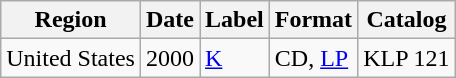<table class="wikitable">
<tr>
<th>Region</th>
<th>Date</th>
<th>Label</th>
<th>Format</th>
<th>Catalog</th>
</tr>
<tr>
<td>United States</td>
<td>2000</td>
<td><a href='#'>K</a></td>
<td>CD, <a href='#'>LP</a></td>
<td>KLP 121</td>
</tr>
</table>
